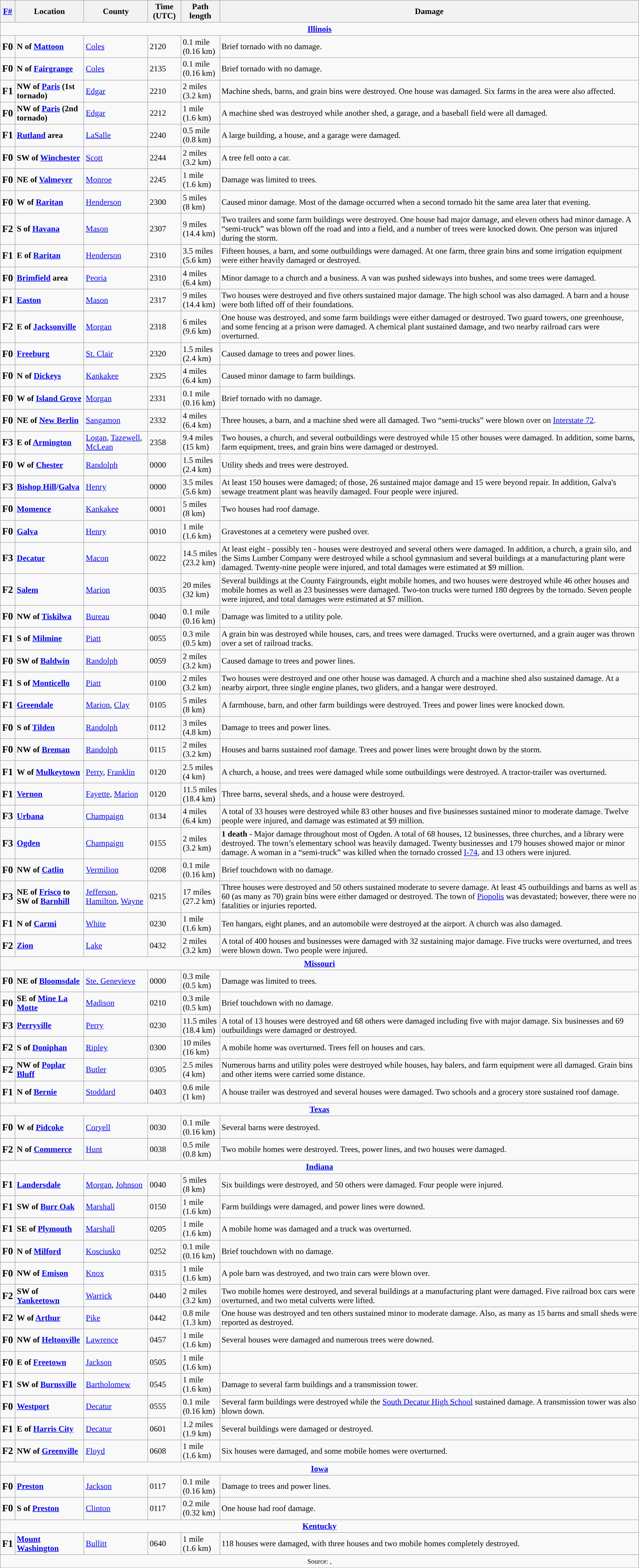<table class="wikitable">
<tr>
<th><strong><a href='#'>F#</a></strong></th>
<th><strong>Location</strong></th>
<th><strong>County</strong></th>
<th><strong>Time (UTC)</strong></th>
<th><strong>Path length</strong></th>
<th><strong>Damage</strong></th>
</tr>
<tr>
<td colspan="7" align=center><strong><a href='#'>Illinois</a></strong></td>
</tr>
<tr>
<td><big><strong>F0</strong></big></td>
<td><strong>N of <a href='#'>Mattoon</a></strong></td>
<td><a href='#'>Coles</a></td>
<td>2120</td>
<td>0.1 mile <br>(0.16 km)</td>
<td>Brief tornado with no damage.</td>
</tr>
<tr>
<td><big><strong>F0</strong></big></td>
<td><strong>N of <a href='#'>Fairgrange</a></strong></td>
<td><a href='#'>Coles</a></td>
<td>2135</td>
<td>0.1 mile <br>(0.16 km)</td>
<td>Brief tornado with no damage.</td>
</tr>
<tr>
<td><big><strong>F1</strong></big></td>
<td><strong>NW of <a href='#'>Paris</a> (1st tornado)</strong></td>
<td><a href='#'>Edgar</a></td>
<td>2210</td>
<td>2 miles <br>(3.2 km)</td>
<td>Machine sheds, barns, and grain bins were destroyed. One house was damaged. Six farms in the area were also affected.</td>
</tr>
<tr>
<td><big><strong>F0</strong></big></td>
<td><strong>NW of <a href='#'>Paris</a> (2nd tornado)</strong></td>
<td><a href='#'>Edgar</a></td>
<td>2212</td>
<td>1 mile <br>(1.6 km)</td>
<td>A machine shed was destroyed while another shed, a garage, and a baseball field were all damaged.</td>
</tr>
<tr>
<td><big><strong>F1</strong></big></td>
<td><strong><a href='#'>Rutland</a> area</strong></td>
<td><a href='#'>LaSalle</a></td>
<td>2240</td>
<td>0.5 mile <br>(0.8 km)</td>
<td>A large building, a house, and a garage were damaged.</td>
</tr>
<tr>
<td><big><strong>F0</strong></big></td>
<td><strong>SW of <a href='#'>Winchester</a></strong></td>
<td><a href='#'>Scott</a></td>
<td>2244</td>
<td>2 miles <br>(3.2 km)</td>
<td>A tree fell onto a car.</td>
</tr>
<tr>
<td><big><strong>F0</strong></big></td>
<td><strong>NE of <a href='#'>Valmeyer</a></strong></td>
<td><a href='#'>Monroe</a></td>
<td>2245</td>
<td>1 mile <br>(1.6 km)</td>
<td>Damage was limited to trees.</td>
</tr>
<tr>
<td><big><strong>F0</strong></big></td>
<td><strong>W of <a href='#'>Raritan</a></strong></td>
<td><a href='#'>Henderson</a></td>
<td>2300</td>
<td>5 miles <br>(8 km)</td>
<td>Caused minor damage. Most of the damage occurred when a second tornado hit the same area later that evening.</td>
</tr>
<tr>
<td><big><strong>F2</strong></big></td>
<td><strong>S of <a href='#'>Havana</a></strong></td>
<td><a href='#'>Mason</a></td>
<td>2307</td>
<td>9 miles <br>(14.4 km)</td>
<td>Two trailers and some farm buildings were destroyed. One house had major damage, and eleven others had minor damage. A “semi-truck” was blown off the road and into a field, and a number of trees were knocked down. One person was injured during the storm.</td>
</tr>
<tr>
<td><big><strong>F1</strong></big></td>
<td><strong>E of <a href='#'>Raritan</a></strong></td>
<td><a href='#'>Henderson</a></td>
<td>2310</td>
<td>3.5 miles <br>(5.6 km)</td>
<td>Fifteen houses, a barn, and some outbuildings were damaged. At one farm, three grain bins  and some irrigation equipment were either heavily damaged or destroyed.</td>
</tr>
<tr>
<td><big><strong>F0</strong></big></td>
<td><strong><a href='#'>Brimfield</a> area</strong></td>
<td><a href='#'>Peoria</a></td>
<td>2310</td>
<td>4 miles <br>(6.4 km)</td>
<td>Minor damage to a church and a business. A van was pushed sideways into bushes, and some trees were damaged.</td>
</tr>
<tr>
<td><big><strong>F1</strong></big></td>
<td><strong><a href='#'>Easton</a></strong></td>
<td><a href='#'>Mason</a></td>
<td>2317</td>
<td>9 miles <br>(14.4 km)</td>
<td>Two houses were destroyed and five others sustained major damage. The high school was also damaged. A barn and a house were both lifted off of their foundations.</td>
</tr>
<tr>
<td><big><strong>F2</strong></big></td>
<td><strong>E of <a href='#'>Jacksonville</a></strong></td>
<td><a href='#'>Morgan</a></td>
<td>2318</td>
<td>6 miles <br>(9.6 km)</td>
<td>One house was destroyed, and some farm buildings were either damaged or destroyed. Two guard towers, one greenhouse, and some fencing at a prison were damaged. A chemical plant sustained damage, and two nearby  railroad cars were overturned.</td>
</tr>
<tr>
<td><big><strong>F0</strong></big></td>
<td><strong><a href='#'>Freeburg</a></strong></td>
<td><a href='#'>St. Clair</a></td>
<td>2320</td>
<td>1.5 miles <br>(2.4 km)</td>
<td>Caused damage to trees and power lines.</td>
</tr>
<tr>
<td><big><strong>F0</strong></big></td>
<td><strong>N of <a href='#'>Dickeys</a></strong></td>
<td><a href='#'>Kankakee</a></td>
<td>2325</td>
<td>4 miles <br>(6.4 km)</td>
<td>Caused minor damage to farm buildings.</td>
</tr>
<tr>
<td><big><strong>F0</strong></big></td>
<td><strong>W of <a href='#'>Island Grove</a></strong></td>
<td><a href='#'>Morgan</a></td>
<td>2331</td>
<td>0.1 mile <br>(0.16 km)</td>
<td>Brief tornado with no damage.</td>
</tr>
<tr>
<td><big><strong>F0</strong></big></td>
<td><strong>NE of <a href='#'>New Berlin</a></strong></td>
<td><a href='#'>Sangamon</a></td>
<td>2332</td>
<td>4 miles <br>(6.4 km)</td>
<td>Three houses, a barn, and a machine shed were all damaged. Two “semi-trucks” were blown over on <a href='#'>Interstate 72</a>.</td>
</tr>
<tr>
<td><big><strong>F3</strong></big></td>
<td><strong>E of <a href='#'>Armington</a></strong></td>
<td><a href='#'>Logan</a>, <a href='#'>Tazewell</a>, <a href='#'>McLean</a></td>
<td>2358</td>
<td>9.4 miles <br>(15 km)</td>
<td>Two houses, a church, and several outbuildings were destroyed while 15 other houses were damaged. In addition, some barns, farm equipment, trees, and grain bins were damaged or destroyed.</td>
</tr>
<tr>
<td><big><strong>F0</strong></big></td>
<td><strong>W of <a href='#'>Chester</a></strong></td>
<td><a href='#'>Randolph</a></td>
<td>0000</td>
<td>1.5 miles <br>(2.4 km)</td>
<td>Utility sheds and trees were destroyed.</td>
</tr>
<tr>
<td><big><strong>F3</strong></big></td>
<td><strong><a href='#'>Bishop Hill</a>/<a href='#'>Galva</a></strong></td>
<td><a href='#'>Henry</a></td>
<td>0000</td>
<td>3.5 miles <br>(5.6 km)</td>
<td>At least 150 houses were damaged; of those, 26 sustained major damage and 15 were beyond repair. In addition, Galva's sewage treatment plant was heavily damaged. Four people were injured.</td>
</tr>
<tr>
<td><big><strong>F0</strong></big></td>
<td><strong><a href='#'>Momence</a></strong></td>
<td><a href='#'>Kankakee</a></td>
<td>0001</td>
<td>5 miles <br>(8 km)</td>
<td>Two houses had roof damage.</td>
</tr>
<tr>
<td><big><strong>F0</strong></big></td>
<td><strong><a href='#'>Galva</a></strong></td>
<td><a href='#'>Henry</a></td>
<td>0010</td>
<td>1 mile <br>(1.6 km)</td>
<td>Gravestones at a cemetery were pushed over.</td>
</tr>
<tr>
<td><big><strong>F3</strong></big></td>
<td><strong><a href='#'>Decatur</a></strong></td>
<td><a href='#'>Macon</a></td>
<td>0022</td>
<td>14.5 miles <br>(23.2 km)</td>
<td>At least eight - possibly ten - houses were destroyed and several others were damaged. In addition, a  church, a grain silo, and the Sims Lumber Company were destroyed while a school gymnasium and several buildings at a manufacturing plant were damaged. Twenty-nine people were injured, and total damages were estimated at $9 million.</td>
</tr>
<tr>
<td><big><strong>F2</strong></big></td>
<td><strong><a href='#'>Salem</a></strong></td>
<td><a href='#'>Marion</a></td>
<td>0035</td>
<td>20 miles <br>(32 km)</td>
<td>Several buildings at the County Fairgrounds, eight mobile homes, and two houses were destroyed while 46 other houses and mobile homes as well as 23 businesses were damaged. Two-ton trucks were turned 180 degrees by the tornado. Seven people were injured, and total damages were estimated at $7 million.</td>
</tr>
<tr>
<td><big><strong>F0</strong></big></td>
<td><strong>NW of <a href='#'>Tiskilwa</a></strong></td>
<td><a href='#'>Bureau</a></td>
<td>0040</td>
<td>0.1 mile <br>(0.16 km)</td>
<td>Damage was limited to a utility pole.</td>
</tr>
<tr>
<td><big><strong>F1</strong></big></td>
<td><strong>S of <a href='#'>Milmine</a></strong></td>
<td><a href='#'>Piatt</a></td>
<td>0055</td>
<td>0.3 mile <br>(0.5 km)</td>
<td>A grain bin was destroyed while houses, cars, and trees were damaged. Trucks were overturned, and a grain auger was thrown over a set of railroad tracks.</td>
</tr>
<tr>
<td><big><strong>F0</strong></big></td>
<td><strong>SW of <a href='#'>Baldwin</a></strong></td>
<td><a href='#'>Randolph</a></td>
<td>0059</td>
<td>2 miles <br>(3.2 km)</td>
<td>Caused damage to trees and power lines.</td>
</tr>
<tr>
<td><big><strong>F1</strong></big></td>
<td><strong>S of <a href='#'>Monticello</a></strong></td>
<td><a href='#'>Piatt</a></td>
<td>0100</td>
<td>2 miles <br>(3.2 km)</td>
<td>Two houses were destroyed and one other house was damaged. A church and a machine shed also sustained damage. At a nearby airport, three single engine planes, two gliders, and a hangar were destroyed.</td>
</tr>
<tr>
<td><big><strong>F1</strong></big></td>
<td><strong><a href='#'>Greendale</a></strong></td>
<td><a href='#'>Marion</a>, <a href='#'>Clay</a></td>
<td>0105</td>
<td>5 miles <br>(8 km)</td>
<td>A farmhouse, barn, and other farm buildings were destroyed. Trees and power lines were knocked down.</td>
</tr>
<tr>
<td><big><strong>F0</strong></big></td>
<td><strong>S of <a href='#'>Tilden</a></strong></td>
<td><a href='#'>Randolph</a></td>
<td>0112</td>
<td>3 miles <br>(4.8 km)</td>
<td>Damage to trees and power lines.</td>
</tr>
<tr>
<td><big><strong>F0</strong></big></td>
<td><strong>NW of <a href='#'>Breman</a></strong></td>
<td><a href='#'>Randolph</a></td>
<td>0115</td>
<td>2 miles <br>(3.2 km)</td>
<td>Houses and barns sustained roof damage. Trees and power lines were brought down by the storm.</td>
</tr>
<tr>
<td><big><strong>F1</strong></big></td>
<td><strong>W of <a href='#'>Mulkeytown</a></strong></td>
<td><a href='#'>Perry</a>, <a href='#'>Franklin</a></td>
<td>0120</td>
<td>2.5 miles <br>(4 km)</td>
<td>A church, a house, and trees were damaged while some outbuildings were destroyed. A tractor-trailer was overturned.</td>
</tr>
<tr>
<td><big><strong>F1</strong></big></td>
<td><strong><a href='#'>Vernon</a></strong></td>
<td><a href='#'>Fayette</a>, <a href='#'>Marion</a></td>
<td>0120</td>
<td>11.5 miles <br>(18.4 km)</td>
<td>Three barns, several sheds, and a house were destroyed.</td>
</tr>
<tr>
<td><big><strong>F3</strong></big></td>
<td><strong><a href='#'>Urbana</a></strong></td>
<td><a href='#'>Champaign</a></td>
<td>0134</td>
<td>4 miles <br>(6.4 km)</td>
<td>A total of 33 houses were destroyed while 83 other houses and five businesses sustained minor to moderate damage. Twelve people were injured, and damage was estimated at $9 million.</td>
</tr>
<tr>
<td><big><strong>F3</strong></big></td>
<td><strong><a href='#'>Ogden</a></strong></td>
<td><a href='#'>Champaign</a></td>
<td>0155</td>
<td>2 miles <br>(3.2 km)</td>
<td><strong>1 death</strong> - Major damage throughout most of Ogden. A total of 68 houses, 12 businesses, three churches, and a library were destroyed. The town’s elementary school was heavily damaged. Twenty businesses and 179 houses showed major or minor damage. A woman in a “semi-truck” was killed when the tornado crossed <a href='#'>I-74</a>, and 13 others were injured.</td>
</tr>
<tr>
<td><big><strong>F0</strong></big></td>
<td><strong>NW of <a href='#'>Catlin</a></strong></td>
<td><a href='#'>Vermilion</a></td>
<td>0208</td>
<td>0.1 mile <br>(0.16 km)</td>
<td>Brief touchdown with no damage.</td>
</tr>
<tr>
<td><big><strong>F3</strong></big></td>
<td><strong>NE of <a href='#'>Frisco</a> to SW of <a href='#'>Barnhill</a></strong></td>
<td><a href='#'>Jefferson</a>, <a href='#'>Hamilton</a>, <a href='#'>Wayne</a></td>
<td>0215</td>
<td>17 miles <br>(27.2 km)</td>
<td>Three houses were destroyed and 50 others sustained moderate to severe damage. At least 45 outbuildings and barns as well as 60 (as many as 70) grain bins were either damaged or destroyed. The town of <a href='#'>Piopolis</a> was devastated; however, there were no fatalities or injuries reported.</td>
</tr>
<tr>
<td><big><strong>F1</strong></big></td>
<td><strong>N of <a href='#'>Carmi</a></strong></td>
<td><a href='#'>White</a></td>
<td>0230</td>
<td>1 mile <br>(1.6 km)</td>
<td>Ten hangars, eight planes, and an automobile were destroyed at the airport. A church was also damaged.</td>
</tr>
<tr>
<td><big><strong>F2</strong></big></td>
<td><strong><a href='#'>Zion</a></strong></td>
<td><a href='#'>Lake</a></td>
<td>0432</td>
<td>2 miles <br>(3.2 km)</td>
<td>A total of 400 houses and businesses were damaged with 32 sustaining major damage. Five trucks were overturned, and trees were blown down. Two people were injured.</td>
</tr>
<tr>
<td colspan="7" align=center><strong><a href='#'>Missouri</a></strong></td>
</tr>
<tr>
<td><big><strong>F0</strong></big></td>
<td><strong>NE of <a href='#'>Bloomsdale</a></strong></td>
<td><a href='#'>Ste. Genevieve</a></td>
<td>0000</td>
<td>0.3 mile <br>(0.5 km)</td>
<td>Damage was limited to trees.</td>
</tr>
<tr>
<td><big><strong>F0</strong></big></td>
<td><strong>SE of <a href='#'>Mine La Motte</a></strong></td>
<td><a href='#'>Madison</a></td>
<td>0210</td>
<td>0.3 mile <br>(0.5 km)</td>
<td>Brief touchdown with no damage.</td>
</tr>
<tr>
<td><big><strong>F3</strong></big></td>
<td><strong><a href='#'>Perryville</a></strong></td>
<td><a href='#'>Perry</a></td>
<td>0230</td>
<td>11.5 miles <br>(18.4 km)</td>
<td>A total of 13 houses were destroyed and 68 others were damaged including five with major damage. Six businesses and 69 outbuildings were damaged or destroyed.</td>
</tr>
<tr>
<td><big><strong>F2</strong></big></td>
<td><strong>S of <a href='#'>Doniphan</a></strong></td>
<td><a href='#'>Ripley</a></td>
<td>0300</td>
<td>10 miles <br>(16 km)</td>
<td>A mobile home was overturned. Trees fell on houses and cars.</td>
</tr>
<tr>
<td><big><strong>F2</strong></big></td>
<td><strong>NW of <a href='#'>Poplar Bluff</a></strong></td>
<td><a href='#'>Butler</a></td>
<td>0305</td>
<td>2.5 miles <br>(4 km)</td>
<td>Numerous barns and utility poles were destroyed while houses, hay balers, and farm equipment were all damaged. Grain bins and other items were carried some distance.</td>
</tr>
<tr>
<td><big><strong>F1</strong></big></td>
<td><strong>N of <a href='#'>Bernie</a></strong></td>
<td><a href='#'>Stoddard</a></td>
<td>0403</td>
<td>0.6 mile <br>(1 km)</td>
<td>A house trailer was destroyed and several houses were damaged. Two schools and a grocery store sustained roof damage.</td>
</tr>
<tr>
<td colspan="7" align=center><strong><a href='#'>Texas</a></strong></td>
</tr>
<tr>
<td><big><strong>F0</strong></big></td>
<td><strong>W of <a href='#'>Pidcoke</a></strong></td>
<td><a href='#'>Coryell</a></td>
<td>0030</td>
<td>0.1 mile <br>(0.16 km)</td>
<td>Several barns were destroyed.</td>
</tr>
<tr>
<td><big><strong>F2</strong></big></td>
<td><strong>N of <a href='#'>Commerce</a></strong></td>
<td><a href='#'>Hunt</a></td>
<td>0038</td>
<td>0.5 mile <br>(0.8 km)</td>
<td>Two mobile homes were destroyed. Trees, power lines, and two houses were damaged.</td>
</tr>
<tr>
<td colspan="7" align=center><strong><a href='#'>Indiana</a></strong></td>
</tr>
<tr>
<td><big><strong>F1</strong></big></td>
<td><strong><a href='#'>Landersdale</a></strong></td>
<td><a href='#'>Morgan</a>, <a href='#'>Johnson</a></td>
<td>0040</td>
<td>5 miles <br>(8 km)</td>
<td>Six buildings were destroyed, and 50 others were damaged. Four people were injured.</td>
</tr>
<tr>
<td><big><strong>F1</strong></big></td>
<td><strong>SW of <a href='#'>Burr Oak</a></strong></td>
<td><a href='#'>Marshall</a></td>
<td>0150</td>
<td>1 mile <br>(1.6 km)</td>
<td>Farm buildings were damaged, and power lines were downed.</td>
</tr>
<tr>
<td><big><strong>F1</strong></big></td>
<td><strong>SE of <a href='#'>Plymouth</a></strong></td>
<td><a href='#'>Marshall</a></td>
<td>0205</td>
<td>1 mile <br>(1.6 km)</td>
<td>A mobile home was damaged and a truck was overturned.</td>
</tr>
<tr>
<td><big><strong>F0</strong></big></td>
<td><strong>N of <a href='#'>Milford</a></strong></td>
<td><a href='#'>Kosciusko</a></td>
<td>0252</td>
<td>0.1 mile <br>(0.16 km)</td>
<td>Brief touchdown with no damage.</td>
</tr>
<tr>
<td><big><strong>F0</strong></big></td>
<td><strong>NW of <a href='#'>Emison</a></strong></td>
<td><a href='#'>Knox</a></td>
<td>0315</td>
<td>1 mile <br>(1.6 km)</td>
<td>A pole barn was destroyed, and two train cars were blown over.</td>
</tr>
<tr>
<td><big><strong>F2</strong></big></td>
<td><strong>SW of <a href='#'>Yankeetown</a></strong></td>
<td><a href='#'>Warrick</a></td>
<td>0440</td>
<td>2 miles <br>(3.2 km)</td>
<td>Two mobile homes were destroyed, and several buildings at a manufacturing plant were damaged. Five railroad box cars were overturned, and two metal culverts were lifted.</td>
</tr>
<tr>
<td><big><strong>F2</strong></big></td>
<td><strong>W of <a href='#'>Arthur</a></strong></td>
<td><a href='#'>Pike</a></td>
<td>0442</td>
<td>0.8 mile <br>(1.3 km)</td>
<td>One house was destroyed and ten others sustained minor to moderate damage. Also, as many as 15 barns and small sheds were reported as destroyed.</td>
</tr>
<tr>
<td><big><strong>F0</strong></big></td>
<td><strong>NW of <a href='#'>Heltonville</a></strong></td>
<td><a href='#'>Lawrence</a></td>
<td>0457</td>
<td>1 mile <br>(1.6 km)</td>
<td>Several houses were damaged and numerous trees were downed.</td>
</tr>
<tr>
<td><big><strong>F0</strong></big></td>
<td><strong>E of <a href='#'>Freetown</a></strong></td>
<td><a href='#'>Jackson</a></td>
<td>0505</td>
<td>1 mile <br>(1.6 km)</td>
<td></td>
</tr>
<tr>
<td><big><strong>F1</strong></big></td>
<td><strong>SW of <a href='#'>Burnsville</a></strong></td>
<td><a href='#'>Bartholomew</a></td>
<td>0545</td>
<td>1 mile <br>(1.6 km)</td>
<td>Damage to several farm buildings and a transmission tower.</td>
</tr>
<tr>
<td><big><strong>F0</strong></big></td>
<td><strong><a href='#'>Westport</a></strong></td>
<td><a href='#'>Decatur</a></td>
<td>0555</td>
<td>0.1 mile <br>(0.16 km)</td>
<td>Several farm buildings were destroyed while the <a href='#'>South Decatur High School</a> sustained damage. A transmission tower was also blown down.</td>
</tr>
<tr>
<td><big><strong>F1</strong></big></td>
<td><strong>E of <a href='#'>Harris City</a></strong></td>
<td><a href='#'>Decatur</a></td>
<td>0601</td>
<td>1.2 miles <br>(1.9 km)</td>
<td>Several buildings were damaged or destroyed.</td>
</tr>
<tr>
<td><big><strong>F2</strong></big></td>
<td><strong>NW of <a href='#'>Greenville</a></strong></td>
<td><a href='#'>Floyd</a></td>
<td>0608</td>
<td>1 mile <br>(1.6 km)</td>
<td>Six houses were damaged, and some mobile homes were overturned.</td>
</tr>
<tr>
<td colspan="7" align=center><strong><a href='#'>Iowa</a></strong></td>
</tr>
<tr>
<td><big><strong>F0</strong></big></td>
<td><strong><a href='#'>Preston</a></strong></td>
<td><a href='#'>Jackson</a></td>
<td>0117</td>
<td>0.1 mile <br>(0.16 km)</td>
<td>Damage to trees and power lines.</td>
</tr>
<tr>
<td><big><strong>F0</strong></big></td>
<td><strong>S of <a href='#'>Preston</a></strong></td>
<td><a href='#'>Clinton</a></td>
<td>0117</td>
<td>0.2 mile <br>(0.32 km)</td>
<td>One house had roof damage.</td>
</tr>
<tr>
<td colspan="7" align=center><strong><a href='#'>Kentucky</a></strong></td>
</tr>
<tr>
<td><big><strong>F1</strong></big></td>
<td><strong><a href='#'>Mount Washington</a></strong></td>
<td><a href='#'>Bullitt</a></td>
<td>0640</td>
<td>1 mile <br>(1.6 km)</td>
<td>118 houses were damaged, with three houses and two mobile homes completely destroyed.</td>
</tr>
<tr>
<td colspan="7" align=center><small>Source: , </small></td>
</tr>
<tr>
</tr>
</table>
